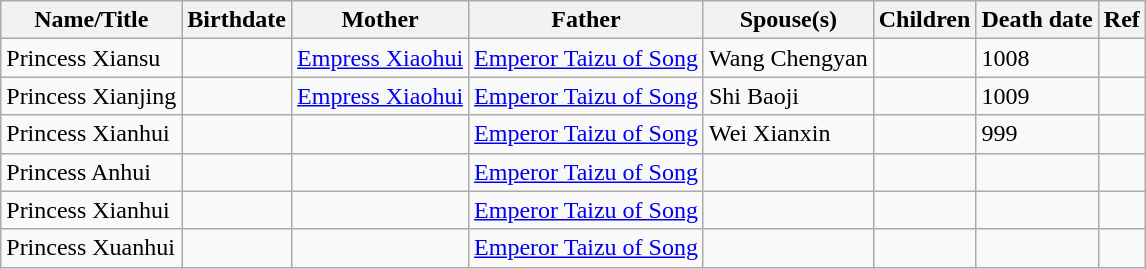<table class="wikitable">
<tr>
<th>Name/Title</th>
<th>Birthdate</th>
<th>Mother</th>
<th>Father</th>
<th>Spouse(s)</th>
<th>Children</th>
<th>Death date</th>
<th>Ref</th>
</tr>
<tr>
<td>Princess Xiansu</td>
<td></td>
<td><a href='#'>Empress Xiaohui</a></td>
<td><a href='#'>Emperor Taizu of Song</a></td>
<td>Wang Chengyan</td>
<td></td>
<td>1008</td>
<td></td>
</tr>
<tr>
<td>Princess Xianjing</td>
<td></td>
<td><a href='#'>Empress Xiaohui</a></td>
<td><a href='#'>Emperor Taizu of Song</a></td>
<td>Shi Baoji</td>
<td></td>
<td>1009</td>
<td></td>
</tr>
<tr>
<td>Princess Xianhui</td>
<td></td>
<td></td>
<td><a href='#'>Emperor Taizu of Song</a></td>
<td>Wei Xianxin</td>
<td></td>
<td>999</td>
<td></td>
</tr>
<tr>
<td>Princess Anhui</td>
<td></td>
<td></td>
<td><a href='#'>Emperor Taizu of Song</a></td>
<td></td>
<td></td>
<td></td>
<td></td>
</tr>
<tr>
<td>Princess Xianhui</td>
<td></td>
<td></td>
<td><a href='#'>Emperor Taizu of Song</a></td>
<td></td>
<td></td>
<td></td>
<td></td>
</tr>
<tr>
<td>Princess Xuanhui</td>
<td></td>
<td></td>
<td><a href='#'>Emperor Taizu of Song</a></td>
<td></td>
<td></td>
<td></td>
<td></td>
</tr>
</table>
